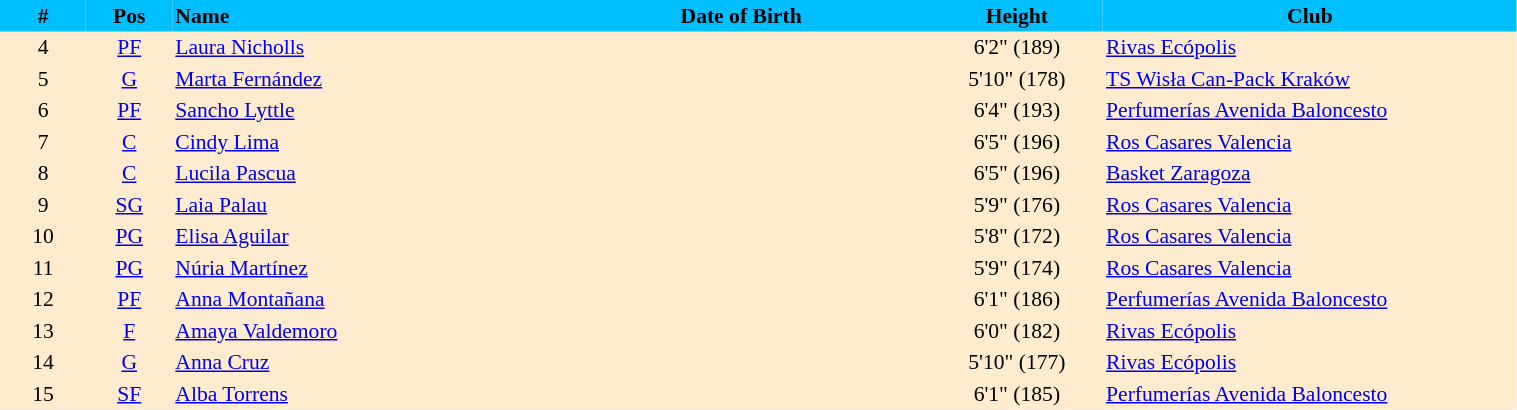<table border=0 cellpadding=2 cellspacing=0  |- bgcolor=#FFECCE style="text-align:center; font-size:90%;" width=80%>
<tr bgcolor=#00BFFF>
<th width=5%>#</th>
<th width=5%>Pos</th>
<th width=22% align=left>Name</th>
<th width=22%>Date of Birth</th>
<th width=10%>Height</th>
<th width=24%>Club</th>
</tr>
<tr>
<td>4</td>
<td><a href='#'>PF</a></td>
<td align=left><a href='#'>Laura Nicholls</a></td>
<td align=left></td>
<td>6'2" (189)</td>
<td align=left> <a href='#'>Rivas Ecópolis</a></td>
</tr>
<tr>
<td>5</td>
<td><a href='#'>G</a></td>
<td align=left><a href='#'>Marta Fernández</a></td>
<td align=left></td>
<td>5'10" (178)</td>
<td align=left> <a href='#'>TS Wisła Can-Pack Kraków</a></td>
</tr>
<tr>
<td>6</td>
<td><a href='#'>PF</a></td>
<td align=left><a href='#'>Sancho Lyttle</a></td>
<td align=left></td>
<td>6'4" (193)</td>
<td align=left> <a href='#'>Perfumerías Avenida Baloncesto</a></td>
</tr>
<tr>
<td>7</td>
<td><a href='#'>C</a></td>
<td align=left><a href='#'>Cindy Lima</a></td>
<td align=left></td>
<td>6'5" (196)</td>
<td align=left> <a href='#'>Ros Casares Valencia</a></td>
</tr>
<tr>
<td>8</td>
<td><a href='#'>C</a></td>
<td align=left><a href='#'>Lucila Pascua</a></td>
<td align=left></td>
<td>6'5" (196)</td>
<td align=left> <a href='#'>Basket Zaragoza</a></td>
</tr>
<tr>
<td>9</td>
<td><a href='#'>SG</a></td>
<td align=left><a href='#'>Laia Palau</a></td>
<td align=left></td>
<td>5'9" (176)</td>
<td align=left> <a href='#'>Ros Casares Valencia</a></td>
</tr>
<tr>
<td>10</td>
<td><a href='#'>PG</a></td>
<td align=left><a href='#'>Elisa Aguilar</a></td>
<td align=left></td>
<td>5'8" (172)</td>
<td align=left> <a href='#'>Ros Casares Valencia</a></td>
</tr>
<tr>
<td>11</td>
<td><a href='#'>PG</a></td>
<td align=left><a href='#'>Núria Martínez</a></td>
<td align=left></td>
<td>5'9" (174)</td>
<td align=left> <a href='#'>Ros Casares Valencia</a></td>
</tr>
<tr>
<td>12</td>
<td><a href='#'>PF</a></td>
<td align=left><a href='#'>Anna Montañana</a></td>
<td align=left></td>
<td>6'1" (186)</td>
<td align=left> <a href='#'>Perfumerías Avenida Baloncesto</a></td>
</tr>
<tr>
<td>13</td>
<td><a href='#'>F</a></td>
<td align=left><a href='#'>Amaya Valdemoro</a></td>
<td align=left></td>
<td>6'0" (182)</td>
<td align=left> <a href='#'>Rivas Ecópolis</a></td>
</tr>
<tr>
<td>14</td>
<td><a href='#'>G</a></td>
<td align=left><a href='#'>Anna Cruz</a></td>
<td align=left></td>
<td>5'10" (177)</td>
<td align=left> <a href='#'>Rivas Ecópolis</a></td>
</tr>
<tr>
<td>15</td>
<td><a href='#'>SF</a></td>
<td align=left><a href='#'>Alba Torrens</a></td>
<td align=left></td>
<td>6'1" (185)</td>
<td align=left> <a href='#'>Perfumerías Avenida Baloncesto</a></td>
</tr>
</table>
